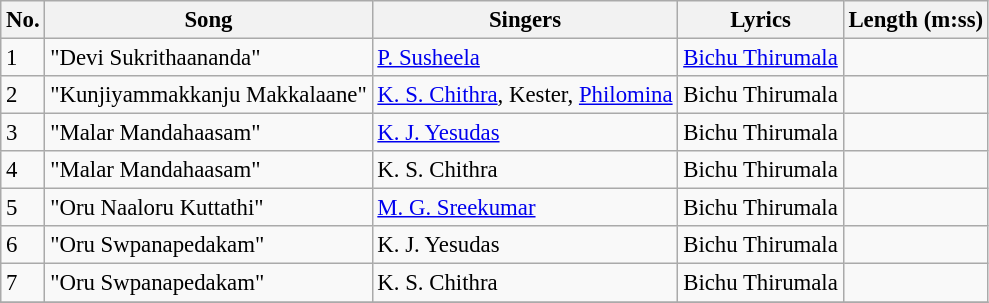<table class="wikitable" style="font-size:95%;">
<tr>
<th>No.</th>
<th>Song</th>
<th>Singers</th>
<th>Lyrics</th>
<th>Length (m:ss)</th>
</tr>
<tr>
<td>1</td>
<td>"Devi Sukrithaananda"</td>
<td><a href='#'>P. Susheela</a></td>
<td><a href='#'>Bichu Thirumala</a></td>
<td></td>
</tr>
<tr>
<td>2</td>
<td>"Kunjiyammakkanju Makkalaane"</td>
<td><a href='#'>K. S. Chithra</a>, Kester, <a href='#'>Philomina</a></td>
<td>Bichu Thirumala</td>
<td></td>
</tr>
<tr>
<td>3</td>
<td>"Malar Mandahaasam"</td>
<td><a href='#'>K. J. Yesudas</a></td>
<td>Bichu Thirumala</td>
<td></td>
</tr>
<tr>
<td>4</td>
<td>"Malar Mandahaasam"</td>
<td>K. S. Chithra</td>
<td>Bichu Thirumala</td>
<td></td>
</tr>
<tr>
<td>5</td>
<td>"Oru Naaloru Kuttathi"</td>
<td><a href='#'>M. G. Sreekumar</a></td>
<td>Bichu Thirumala</td>
<td></td>
</tr>
<tr>
<td>6</td>
<td>"Oru Swpanapedakam"</td>
<td>K. J. Yesudas</td>
<td>Bichu Thirumala</td>
<td></td>
</tr>
<tr>
<td>7</td>
<td>"Oru Swpanapedakam"</td>
<td>K. S. Chithra</td>
<td>Bichu Thirumala</td>
<td></td>
</tr>
<tr>
</tr>
</table>
